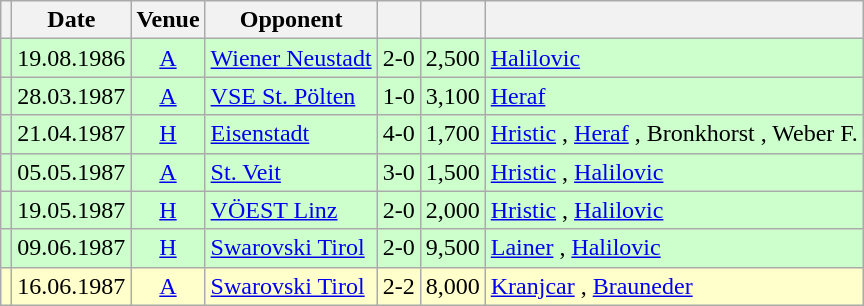<table class="wikitable" Style="text-align: center">
<tr>
<th></th>
<th>Date</th>
<th>Venue</th>
<th>Opponent</th>
<th></th>
<th></th>
<th></th>
</tr>
<tr style="background:#cfc">
<td></td>
<td>19.08.1986</td>
<td><a href='#'>A</a></td>
<td align="left"><a href='#'>Wiener Neustadt</a></td>
<td>2-0</td>
<td align="right">2,500</td>
<td align="left"><a href='#'>Halilovic</a>  </td>
</tr>
<tr style="background:#cfc">
<td></td>
<td>28.03.1987</td>
<td><a href='#'>A</a></td>
<td align="left"><a href='#'>VSE St. Pölten</a></td>
<td>1-0</td>
<td align="right">3,100</td>
<td align="left"><a href='#'>Heraf</a> </td>
</tr>
<tr style="background:#cfc">
<td></td>
<td>21.04.1987</td>
<td><a href='#'>H</a></td>
<td align="left"><a href='#'>Eisenstadt</a></td>
<td>4-0</td>
<td align="right">1,700</td>
<td align="left"><a href='#'>Hristic</a> , <a href='#'>Heraf</a> , Bronkhorst , Weber F. </td>
</tr>
<tr style="background:#cfc">
<td></td>
<td>05.05.1987</td>
<td><a href='#'>A</a></td>
<td align="left"><a href='#'>St. Veit</a></td>
<td>3-0</td>
<td align="right">1,500</td>
<td align="left"><a href='#'>Hristic</a>  , <a href='#'>Halilovic</a> </td>
</tr>
<tr style="background:#cfc">
<td></td>
<td>19.05.1987</td>
<td><a href='#'>H</a></td>
<td align="left"><a href='#'>VÖEST Linz</a></td>
<td>2-0</td>
<td align="right">2,000</td>
<td align="left"><a href='#'>Hristic</a> , <a href='#'>Halilovic</a> </td>
</tr>
<tr style="background:#cfc">
<td></td>
<td>09.06.1987</td>
<td><a href='#'>H</a></td>
<td align="left"><a href='#'>Swarovski Tirol</a></td>
<td>2-0</td>
<td align="right">9,500</td>
<td align="left"><a href='#'>Lainer</a> , <a href='#'>Halilovic</a> </td>
</tr>
<tr style="background:#ffc">
<td></td>
<td>16.06.1987</td>
<td><a href='#'>A</a></td>
<td align="left"><a href='#'>Swarovski Tirol</a></td>
<td>2-2</td>
<td align="right">8,000</td>
<td align="left"><a href='#'>Kranjcar</a> , <a href='#'>Brauneder</a> </td>
</tr>
</table>
